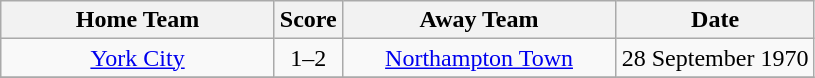<table class="wikitable" style="text-align:center;">
<tr>
<th width=175>Home Team</th>
<th width=20>Score</th>
<th width=175>Away Team</th>
<th width=125>Date</th>
</tr>
<tr>
<td><a href='#'>York City</a></td>
<td>1–2</td>
<td><a href='#'>Northampton Town</a></td>
<td>28 September 1970</td>
</tr>
<tr>
</tr>
</table>
